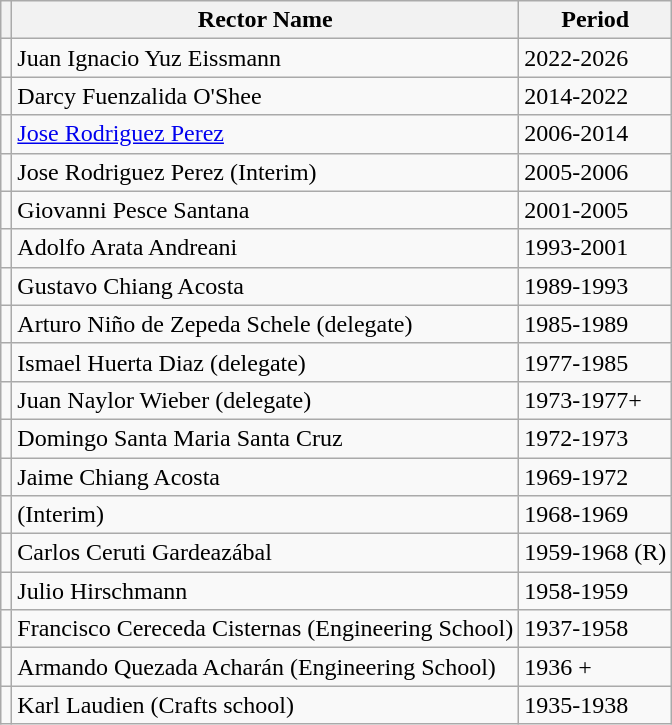<table class="wikitable">
<tr>
<th></th>
<th>Rector Name</th>
<th>Period</th>
</tr>
<tr>
<td></td>
<td>Juan Ignacio Yuz Eissmann </td>
<td>2022-2026</td>
</tr>
<tr>
<td></td>
<td>Darcy Fuenzalida O'Shee</td>
<td>2014-2022</td>
</tr>
<tr>
<td></td>
<td><a href='#'>Jose Rodriguez Perez</a></td>
<td>2006-2014</td>
</tr>
<tr>
<td></td>
<td>Jose Rodriguez Perez (Interim)</td>
<td>2005-2006</td>
</tr>
<tr>
<td></td>
<td>Giovanni Pesce Santana</td>
<td>2001-2005</td>
</tr>
<tr>
<td></td>
<td>Adolfo Arata Andreani</td>
<td>1993-2001</td>
</tr>
<tr>
<td></td>
<td>Gustavo Chiang Acosta</td>
<td>1989-1993</td>
</tr>
<tr>
<td></td>
<td>Arturo Niño de Zepeda Schele (delegate)</td>
<td>1985-1989</td>
</tr>
<tr>
<td></td>
<td>Ismael Huerta Diaz (delegate)</td>
<td>1977-1985</td>
</tr>
<tr>
<td></td>
<td>Juan Naylor Wieber (delegate)</td>
<td>1973-1977+</td>
</tr>
<tr>
<td></td>
<td>Domingo Santa Maria Santa Cruz</td>
<td>1972-1973</td>
</tr>
<tr>
<td></td>
<td>Jaime Chiang Acosta</td>
<td>1969-1972</td>
</tr>
<tr>
<td></td>
<td> (Interim)</td>
<td>1968-1969</td>
</tr>
<tr>
<td></td>
<td>Carlos Ceruti Gardeazábal</td>
<td>1959-1968 (R)</td>
</tr>
<tr>
<td></td>
<td>Julio Hirschmann</td>
<td>1958-1959</td>
</tr>
<tr>
<td></td>
<td>Francisco Cereceda Cisternas (Engineering School)</td>
<td>1937-1958</td>
</tr>
<tr>
<td></td>
<td>Armando Quezada Acharán (Engineering School)</td>
<td>1936 +</td>
</tr>
<tr>
<td></td>
<td>Karl Laudien (Crafts school)</td>
<td>1935-1938</td>
</tr>
</table>
